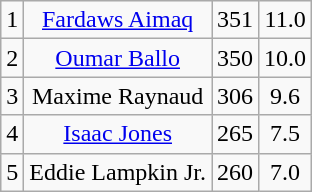<table class="wikitable sortable" style="text-align:center">
<tr>
<td>1</td>
<td><a href='#'>Fardaws Aimaq</a></td>
<td>351</td>
<td>11.0</td>
</tr>
<tr>
<td>2</td>
<td><a href='#'>Oumar Ballo</a></td>
<td>350</td>
<td>10.0</td>
</tr>
<tr>
<td>3</td>
<td>Maxime Raynaud</td>
<td>306</td>
<td>9.6</td>
</tr>
<tr>
<td>4</td>
<td><a href='#'>Isaac Jones</a></td>
<td>265</td>
<td>7.5</td>
</tr>
<tr>
<td>5</td>
<td>Eddie Lampkin Jr.</td>
<td>260</td>
<td>7.0</td>
</tr>
</table>
